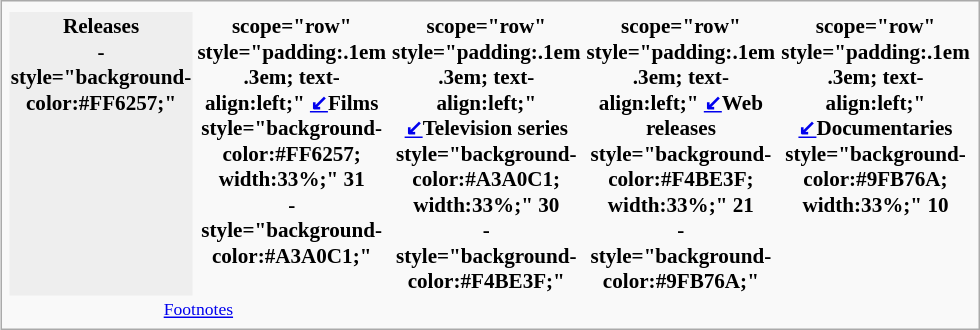<table class="infobox" style="width:22em; font-size: 88%; text-align:center;">
<tr>
</tr>
<tr>
<th colspan="2" style="background:#eee;">Releases<br>- style="background-color:#FF6257;"</th>
<th>scope="row" style="padding:.1em .3em; text-align:left;"  <span><a href='#'>↙</a></span>Films<br> style="background-color:#FF6257; width:33%;"  31<br>- style="background-color:#A3A0C1;"</th>
<th>scope="row" style="padding:.1em .3em; text-align:left;"  <span><a href='#'>↙</a></span>Television series<br> style="background-color:#A3A0C1; width:33%;"  30<br>- style="background-color:#F4BE3F;"</th>
<th>scope="row" style="padding:.1em .3em; text-align:left;"  <span><a href='#'>↙</a></span>Web releases<br> style="background-color:#F4BE3F; width:33%;"  21<br>- style="background-color:#9FB76A;"</th>
<th>scope="row" style="padding:.1em .3em; text-align:left;"  <span><a href='#'>↙</a></span>Documentaries<br> style="background-color:#9FB76A; width:33%;"  10</th>
</tr>
<tr>
<td colspan="3" style="font-size: smaller; text-align:center;"><a href='#'>Footnotes</a></td>
</tr>
</table>
